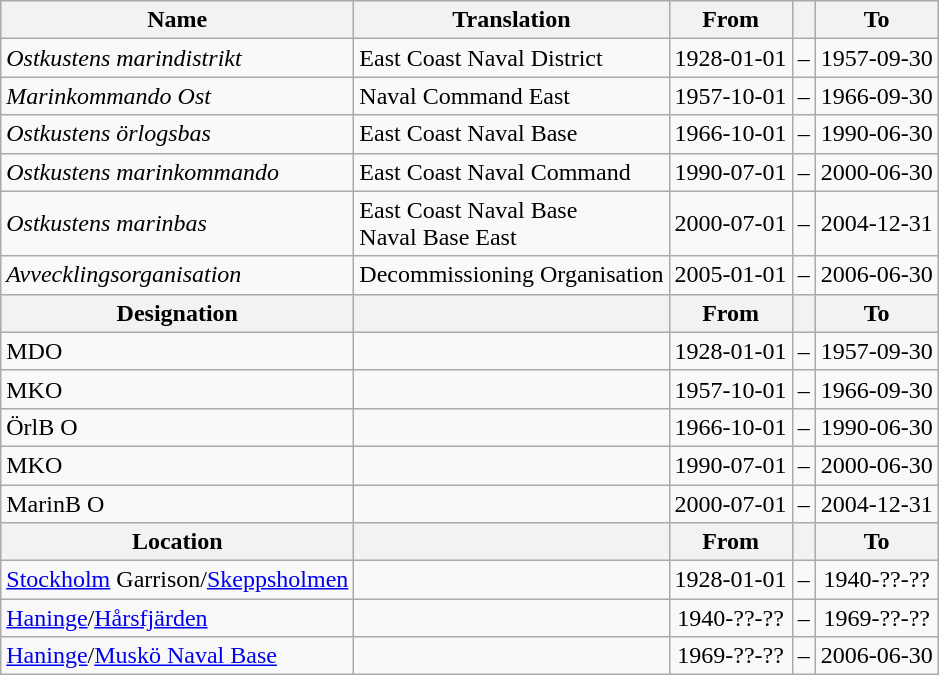<table class="wikitable">
<tr>
<th style="font-weight:bold;">Name</th>
<th style="font-weight:bold;">Translation</th>
<th style="text-align: center; font-weight:bold;">From</th>
<th></th>
<th style="text-align: center; font-weight:bold;">To</th>
</tr>
<tr>
<td style="font-style:italic;">Ostkustens marindistrikt</td>
<td>East Coast Naval District</td>
<td>1928-01-01</td>
<td>–</td>
<td>1957-09-30</td>
</tr>
<tr>
<td style="font-style:italic;">Marinkommando Ost</td>
<td>Naval Command East</td>
<td>1957-10-01</td>
<td>–</td>
<td>1966-09-30</td>
</tr>
<tr>
<td style="font-style:italic;">Ostkustens örlogsbas</td>
<td>East Coast Naval Base</td>
<td>1966-10-01</td>
<td>–</td>
<td>1990-06-30</td>
</tr>
<tr>
<td style="font-style:italic;">Ostkustens marinkommando</td>
<td>East Coast Naval Command</td>
<td>1990-07-01</td>
<td>–</td>
<td>2000-06-30</td>
</tr>
<tr>
<td style="font-style:italic;">Ostkustens marinbas</td>
<td>East Coast Naval Base<br>Naval Base East</td>
<td>2000-07-01</td>
<td>–</td>
<td>2004-12-31</td>
</tr>
<tr>
<td style="font-style:italic;">Avvecklingsorganisation</td>
<td>Decommissioning Organisation</td>
<td>2005-01-01</td>
<td>–</td>
<td>2006-06-30</td>
</tr>
<tr>
<th style="font-weight:bold;">Designation</th>
<th style="font-weight:bold;"></th>
<th style="text-align: center; font-weight:bold;">From</th>
<th></th>
<th style="text-align: center; font-weight:bold;">To</th>
</tr>
<tr>
<td>MDO</td>
<td></td>
<td style="text-align: center;">1928-01-01</td>
<td style="text-align: center;">–</td>
<td style="text-align: center;">1957-09-30</td>
</tr>
<tr>
<td>MKO</td>
<td></td>
<td style="text-align: center;">1957-10-01</td>
<td style="text-align: center;">–</td>
<td style="text-align: center;">1966-09-30</td>
</tr>
<tr>
<td>ÖrlB O</td>
<td></td>
<td style="text-align: center;">1966-10-01</td>
<td style="text-align: center;">–</td>
<td style="text-align: center;">1990-06-30</td>
</tr>
<tr>
<td>MKO</td>
<td></td>
<td style="text-align: center;">1990-07-01</td>
<td style="text-align: center;">–</td>
<td style="text-align: center;">2000-06-30</td>
</tr>
<tr>
<td>MarinB O</td>
<td></td>
<td style="text-align: center;">2000-07-01</td>
<td style="text-align: center;">–</td>
<td style="text-align: center;">2004-12-31</td>
</tr>
<tr>
<th style="font-weight:bold;">Location</th>
<th style="font-weight:bold;"></th>
<th style="text-align: center; font-weight:bold;">From</th>
<th></th>
<th style="text-align: center; font-weight:bold;">To</th>
</tr>
<tr>
<td><a href='#'>Stockholm</a> Garrison/<a href='#'>Skeppsholmen</a></td>
<td></td>
<td style="text-align: center;">1928-01-01</td>
<td style="text-align: center;">–</td>
<td style="text-align: center;">1940-??-??</td>
</tr>
<tr>
<td><a href='#'>Haninge</a>/<a href='#'>Hårsfjärden</a></td>
<td></td>
<td style="text-align: center;">1940-??-??</td>
<td style="text-align: center;">–</td>
<td style="text-align: center;">1969-??-??</td>
</tr>
<tr>
<td><a href='#'>Haninge</a>/<a href='#'>Muskö Naval Base</a></td>
<td></td>
<td style="text-align: center;">1969-??-??</td>
<td style="text-align: center;">–</td>
<td style="text-align: center;">2006-06-30</td>
</tr>
</table>
